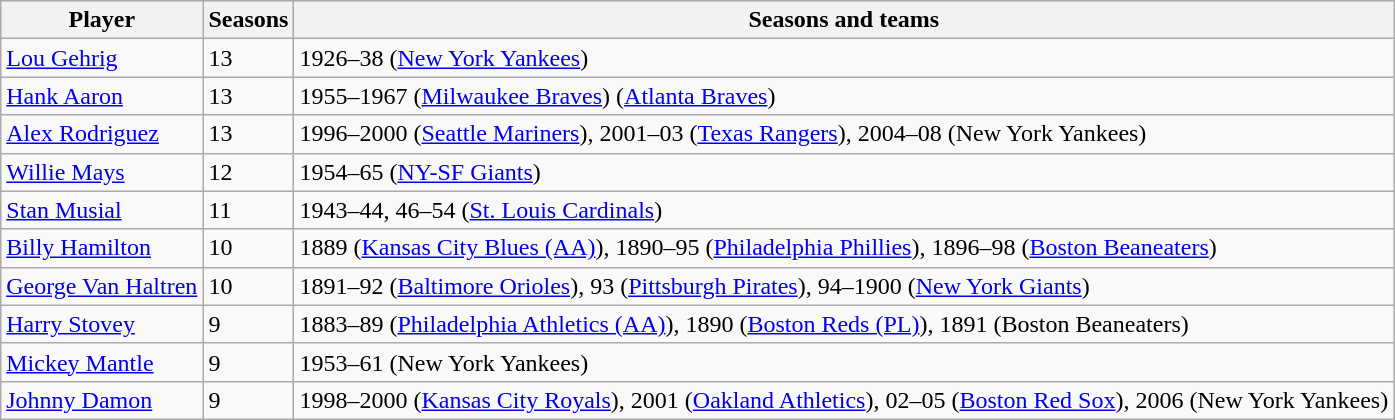<table class="wikitable">
<tr>
<th>Player</th>
<th>Seasons</th>
<th>Seasons and teams</th>
</tr>
<tr>
<td><a href='#'>Lou Gehrig</a></td>
<td>13</td>
<td>1926–38 (<a href='#'>New York Yankees</a>)</td>
</tr>
<tr>
<td><a href='#'>Hank Aaron</a></td>
<td>13</td>
<td>1955–1967 (<a href='#'>Milwaukee Braves</a>) (<a href='#'>Atlanta Braves</a>)</td>
</tr>
<tr>
<td><a href='#'>Alex Rodriguez</a></td>
<td>13</td>
<td>1996–2000 (<a href='#'>Seattle Mariners</a>), 2001–03 (<a href='#'>Texas Rangers</a>), 2004–08 (New York Yankees)</td>
</tr>
<tr>
<td><a href='#'>Willie Mays</a></td>
<td>12</td>
<td>1954–65 (<a href='#'>NY-SF Giants</a>)</td>
</tr>
<tr>
<td><a href='#'>Stan Musial</a></td>
<td>11</td>
<td>1943–44, 46–54 (<a href='#'>St. Louis Cardinals</a>)</td>
</tr>
<tr>
<td><a href='#'>Billy Hamilton</a></td>
<td>10</td>
<td>1889 (<a href='#'>Kansas City Blues (AA)</a>), 1890–95 (<a href='#'>Philadelphia Phillies</a>), 1896–98 (<a href='#'>Boston Beaneaters</a>)</td>
</tr>
<tr>
<td><a href='#'>George Van Haltren</a></td>
<td>10</td>
<td>1891–92 (<a href='#'>Baltimore Orioles</a>), 93 (<a href='#'>Pittsburgh Pirates</a>), 94–1900 (<a href='#'>New York Giants</a>)</td>
</tr>
<tr>
<td><a href='#'>Harry Stovey</a></td>
<td>9</td>
<td>1883–89 (<a href='#'>Philadelphia Athletics (AA)</a>), 1890 (<a href='#'>Boston Reds (PL)</a>), 1891 (Boston Beaneaters)</td>
</tr>
<tr>
<td><a href='#'>Mickey Mantle</a></td>
<td>9</td>
<td>1953–61 (New York Yankees)</td>
</tr>
<tr>
<td><a href='#'>Johnny Damon</a></td>
<td>9</td>
<td>1998–2000 (<a href='#'>Kansas City Royals</a>), 2001 (<a href='#'>Oakland Athletics</a>), 02–05 (<a href='#'>Boston Red Sox</a>), 2006 (New York Yankees)</td>
</tr>
</table>
